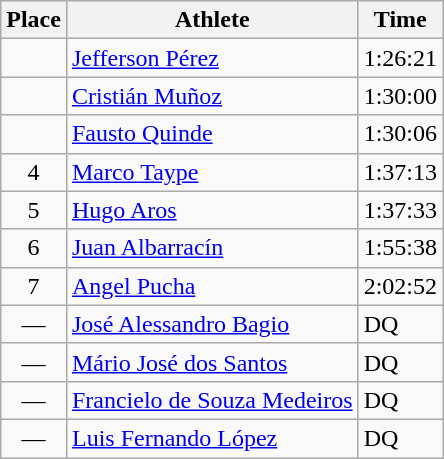<table class=wikitable>
<tr>
<th>Place</th>
<th>Athlete</th>
<th>Time</th>
</tr>
<tr>
<td align=center></td>
<td><a href='#'>Jefferson Pérez</a> </td>
<td>1:26:21</td>
</tr>
<tr>
<td align=center></td>
<td><a href='#'>Cristián Muñoz</a> </td>
<td>1:30:00</td>
</tr>
<tr>
<td align=center></td>
<td><a href='#'>Fausto Quinde</a> </td>
<td>1:30:06</td>
</tr>
<tr>
<td align=center>4</td>
<td><a href='#'>Marco Taype</a> </td>
<td>1:37:13</td>
</tr>
<tr>
<td align=center>5</td>
<td><a href='#'>Hugo Aros</a> </td>
<td>1:37:33</td>
</tr>
<tr>
<td align=center>6</td>
<td><a href='#'>Juan Albarracín</a> </td>
<td>1:55:38</td>
</tr>
<tr>
<td align=center>7</td>
<td><a href='#'>Angel Pucha</a> </td>
<td>2:02:52</td>
</tr>
<tr>
<td align=center>—</td>
<td><a href='#'>José Alessandro Bagio</a> </td>
<td>DQ</td>
</tr>
<tr>
<td align=center>—</td>
<td><a href='#'>Mário José dos Santos</a> </td>
<td>DQ</td>
</tr>
<tr>
<td align=center>—</td>
<td><a href='#'>Francielo de Souza Medeiros</a> </td>
<td>DQ</td>
</tr>
<tr>
<td align=center>—</td>
<td><a href='#'>Luis Fernando López</a> </td>
<td>DQ</td>
</tr>
</table>
